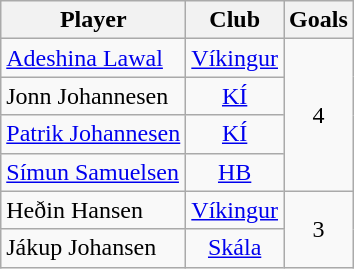<table class="wikitable" style="text-align:center">
<tr>
<th>Player</th>
<th>Club</th>
<th>Goals</th>
</tr>
<tr>
<td align=left> <a href='#'>Adeshina Lawal</a></td>
<td><a href='#'>Víkingur</a></td>
<td rowspan=4>4</td>
</tr>
<tr>
<td align=left> Jonn Johannesen</td>
<td><a href='#'>KÍ</a></td>
</tr>
<tr>
<td align=left> <a href='#'>Patrik Johannesen</a></td>
<td><a href='#'>KÍ</a></td>
</tr>
<tr>
<td align=left> <a href='#'>Símun Samuelsen</a></td>
<td><a href='#'>HB</a></td>
</tr>
<tr>
<td align=left> Heðin Hansen</td>
<td><a href='#'>Víkingur</a></td>
<td rowspan=3>3</td>
</tr>
<tr>
<td align=left> Jákup Johansen</td>
<td><a href='#'>Skála</a></td>
</tr>
</table>
